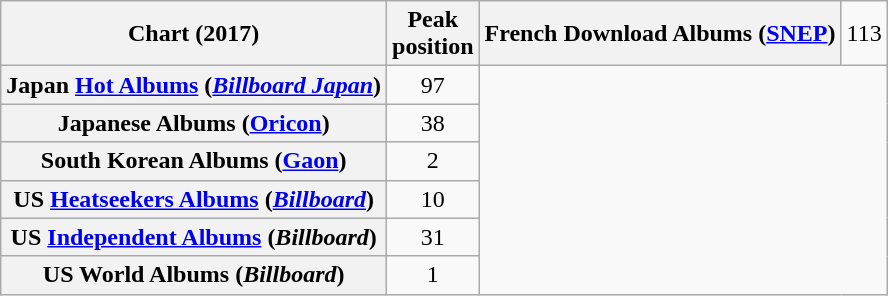<table class="wikitable sortable plainrowheaders" style="text-align:center">
<tr>
<th>Chart (2017)</th>
<th>Peak<br>position</th>
<th scope="row">French Download Albums (<a href='#'>SNEP</a>)</th>
<td>113</td>
</tr>
<tr>
<th scope="row">Japan <a href='#'>Hot Albums</a> (<em><a href='#'>Billboard Japan</a></em>)</th>
<td>97</td>
</tr>
<tr>
<th scope="row">Japanese Albums (<a href='#'>Oricon</a>)</th>
<td>38</td>
</tr>
<tr>
<th scope="row">South Korean Albums (<a href='#'>Gaon</a>)</th>
<td>2</td>
</tr>
<tr>
<th scope="row">US <a href='#'>Heatseekers Albums</a> (<a href='#'><em>Billboard</em></a>)</th>
<td>10</td>
</tr>
<tr>
<th scope="row">US <a href='#'>Independent Albums</a> (<em>Billboard</em>)</th>
<td>31</td>
</tr>
<tr>
<th scope="row">US World Albums (<em>Billboard</em>)</th>
<td>1</td>
</tr>
</table>
